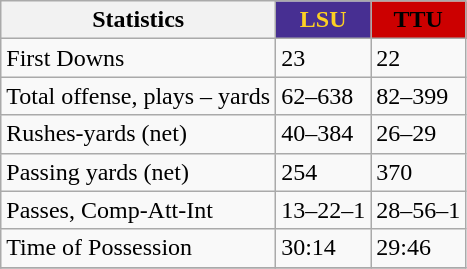<table class="wikitable">
<tr>
<th>Statistics</th>
<th style="background:#472f92; color:#fdd023">LSU</th>
<th style="background:#cc0000; color:#000000">TTU</th>
</tr>
<tr>
<td>First Downs</td>
<td>23</td>
<td>22</td>
</tr>
<tr>
<td>Total offense, plays – yards</td>
<td>62–638</td>
<td>82–399</td>
</tr>
<tr>
<td>Rushes-yards (net)</td>
<td>40–384</td>
<td>26–29</td>
</tr>
<tr>
<td>Passing yards (net)</td>
<td>254</td>
<td>370</td>
</tr>
<tr>
<td>Passes, Comp-Att-Int</td>
<td>13–22–1</td>
<td>28–56–1</td>
</tr>
<tr>
<td>Time of Possession</td>
<td>30:14</td>
<td>29:46</td>
</tr>
<tr>
</tr>
</table>
